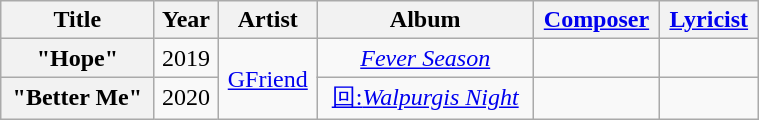<table class="wikitable plainrowheaders" style="text-align:center; width:40%">
<tr>
<th scope="col">Title</th>
<th scope="col">Year</th>
<th scope="col">Artist</th>
<th scope="col">Album</th>
<th scope="col"><a href='#'>Composer</a></th>
<th scope="col"><a href='#'>Lyricist</a></th>
</tr>
<tr>
<th scope="row">"Hope"</th>
<td>2019</td>
<td rowspan="2"><a href='#'>GFriend</a></td>
<td><em><a href='#'>Fever Season</a></em></td>
<td></td>
<td></td>
</tr>
<tr>
<th scope="row">"Better Me"</th>
<td>2020</td>
<td><a href='#'>回:<em>Walpurgis Night</em></a></td>
<td></td>
<td></td>
</tr>
</table>
